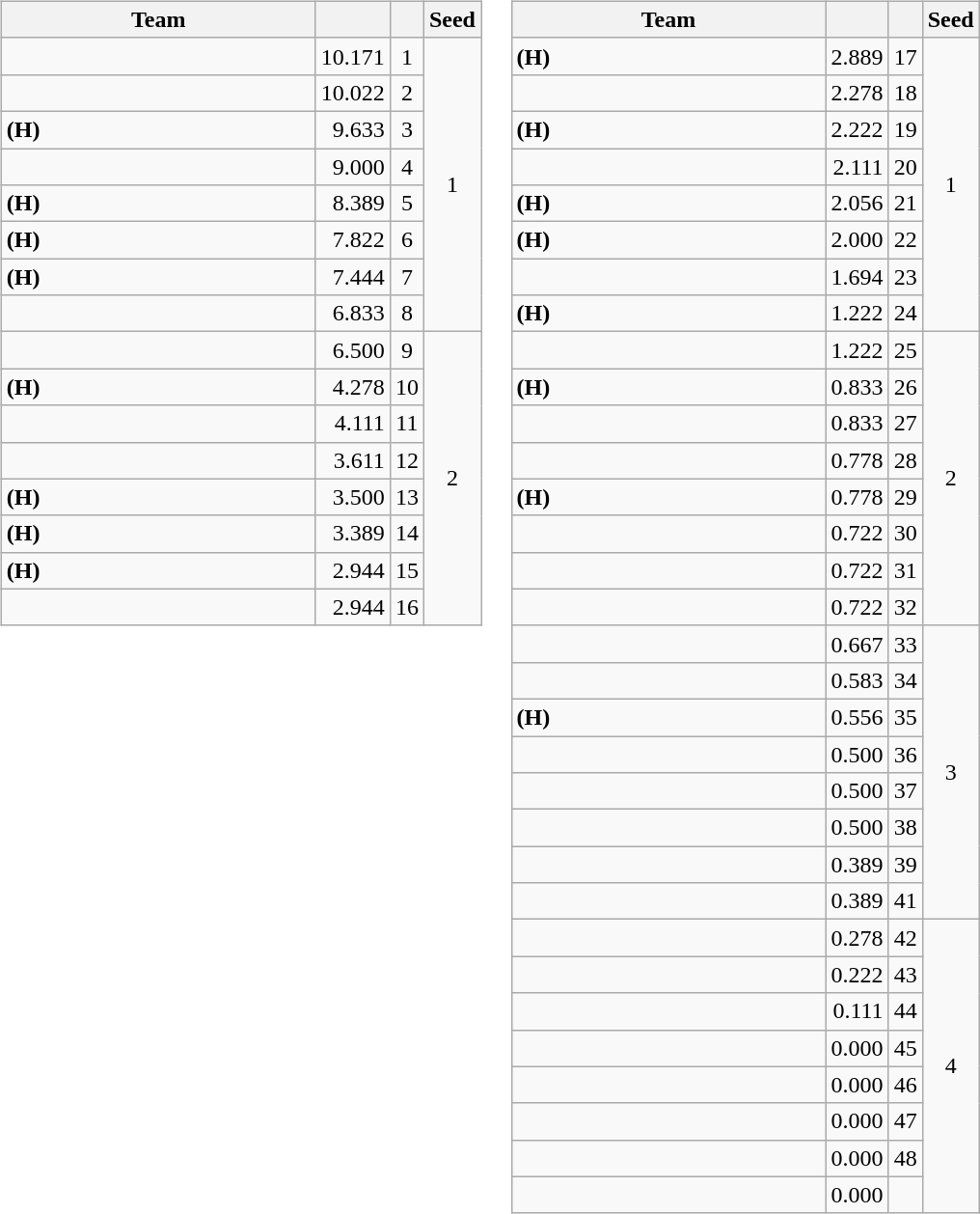<table>
<tr valign=top>
<td><br><table class="wikitable">
<tr>
<th width=210>Team</th>
<th></th>
<th></th>
<th>Seed</th>
</tr>
<tr>
<td></td>
<td align=right>10.171</td>
<td align=center>1</td>
<td align=center rowspan=8>1</td>
</tr>
<tr>
<td></td>
<td align=right>10.022</td>
<td align=center>2</td>
</tr>
<tr>
<td> <strong>(H)</strong></td>
<td align=right>9.633</td>
<td align=center>3</td>
</tr>
<tr>
<td></td>
<td align=right>9.000</td>
<td align=center>4</td>
</tr>
<tr>
<td> <strong>(H)</strong></td>
<td align=right>8.389</td>
<td align=center>5</td>
</tr>
<tr>
<td> <strong>(H)</strong></td>
<td align=right>7.822</td>
<td align=center>6</td>
</tr>
<tr>
<td> <strong>(H)</strong></td>
<td align=right>7.444</td>
<td align=center>7</td>
</tr>
<tr>
<td></td>
<td align=right>6.833</td>
<td align=center>8</td>
</tr>
<tr>
<td></td>
<td align=right>6.500</td>
<td align=center>9</td>
<td align=center rowspan=8>2</td>
</tr>
<tr>
<td> <strong>(H)</strong></td>
<td align=right>4.278</td>
<td align=center>10</td>
</tr>
<tr>
<td></td>
<td align=right>4.111</td>
<td align=center>11</td>
</tr>
<tr>
<td></td>
<td align=right>3.611</td>
<td align=center>12</td>
</tr>
<tr>
<td> <strong>(H)</strong></td>
<td align=right>3.500</td>
<td align=center>13</td>
</tr>
<tr>
<td> <strong>(H)</strong></td>
<td align=right>3.389</td>
<td align=center>14</td>
</tr>
<tr>
<td> <strong>(H)</strong></td>
<td align=right>2.944</td>
<td align=center>15</td>
</tr>
<tr>
<td></td>
<td align=right>2.944</td>
<td align=center>16</td>
</tr>
</table>
</td>
<td><br><table class="wikitable">
<tr>
<th width=210>Team</th>
<th></th>
<th></th>
<th>Seed</th>
</tr>
<tr>
<td> <strong>(H)</strong></td>
<td align=right>2.889</td>
<td align=center>17</td>
<td align=center rowspan=8>1</td>
</tr>
<tr>
<td></td>
<td align=right>2.278</td>
<td align=center>18</td>
</tr>
<tr>
<td> <strong>(H)</strong></td>
<td align=right>2.222</td>
<td align=center>19</td>
</tr>
<tr>
<td></td>
<td align=right>2.111</td>
<td align=center>20</td>
</tr>
<tr>
<td> <strong>(H)</strong></td>
<td align=right>2.056</td>
<td align=center>21</td>
</tr>
<tr>
<td> <strong>(H)</strong></td>
<td align=right>2.000</td>
<td align=center>22</td>
</tr>
<tr>
<td></td>
<td align=right>1.694</td>
<td align=center>23</td>
</tr>
<tr>
<td> <strong>(H)</strong></td>
<td align=right>1.222</td>
<td align=center>24</td>
</tr>
<tr>
<td></td>
<td align=right>1.222</td>
<td align=center>25</td>
<td align=center rowspan=8>2</td>
</tr>
<tr>
<td> <strong>(H)</strong></td>
<td align=right>0.833</td>
<td align=center>26</td>
</tr>
<tr>
<td></td>
<td align=right>0.833</td>
<td align=center>27</td>
</tr>
<tr>
<td></td>
<td align=right>0.778</td>
<td align=center>28</td>
</tr>
<tr>
<td> <strong>(H)</strong></td>
<td align=right>0.778</td>
<td align=center>29</td>
</tr>
<tr>
<td></td>
<td align=right>0.722</td>
<td align=center>30</td>
</tr>
<tr>
<td></td>
<td align=right>0.722</td>
<td align=center>31</td>
</tr>
<tr>
<td></td>
<td align=right>0.722</td>
<td align=center>32</td>
</tr>
<tr>
<td></td>
<td align=right>0.667</td>
<td align=center>33</td>
<td align=center rowspan=8>3</td>
</tr>
<tr>
<td></td>
<td align=right>0.583</td>
<td align=center>34</td>
</tr>
<tr>
<td> <strong>(H)</strong></td>
<td align=right>0.556</td>
<td align=center>35</td>
</tr>
<tr>
<td></td>
<td align=right>0.500</td>
<td align=center>36</td>
</tr>
<tr>
<td></td>
<td align=right>0.500</td>
<td align=center>37</td>
</tr>
<tr>
<td></td>
<td align=right>0.500</td>
<td align=center>38</td>
</tr>
<tr>
<td></td>
<td align=right>0.389</td>
<td align=center>39</td>
</tr>
<tr>
<td></td>
<td align=right>0.389</td>
<td align=center>41</td>
</tr>
<tr>
<td></td>
<td align=right>0.278</td>
<td align=center>42</td>
<td align=center rowspan=8>4</td>
</tr>
<tr>
<td></td>
<td align=right>0.222</td>
<td align=center>43</td>
</tr>
<tr>
<td></td>
<td align=right>0.111</td>
<td align=center>44</td>
</tr>
<tr>
<td></td>
<td align=right>0.000</td>
<td align=center>45</td>
</tr>
<tr>
<td></td>
<td align=right>0.000</td>
<td align=center>46</td>
</tr>
<tr>
<td></td>
<td align=right>0.000</td>
<td align=center>47</td>
</tr>
<tr>
<td></td>
<td align=right>0.000</td>
<td align=center>48</td>
</tr>
<tr>
<td></td>
<td align=right>0.000</td>
<td align=center></td>
</tr>
</table>
</td>
</tr>
</table>
